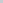<table align="right" style="background:	#F0E68C; border:1px solid #c8ccd1; font-size:90%; margin-left:1em" cellspacing=0 cellpadding=0>
<tr>
<td></td>
</tr>
</table>
